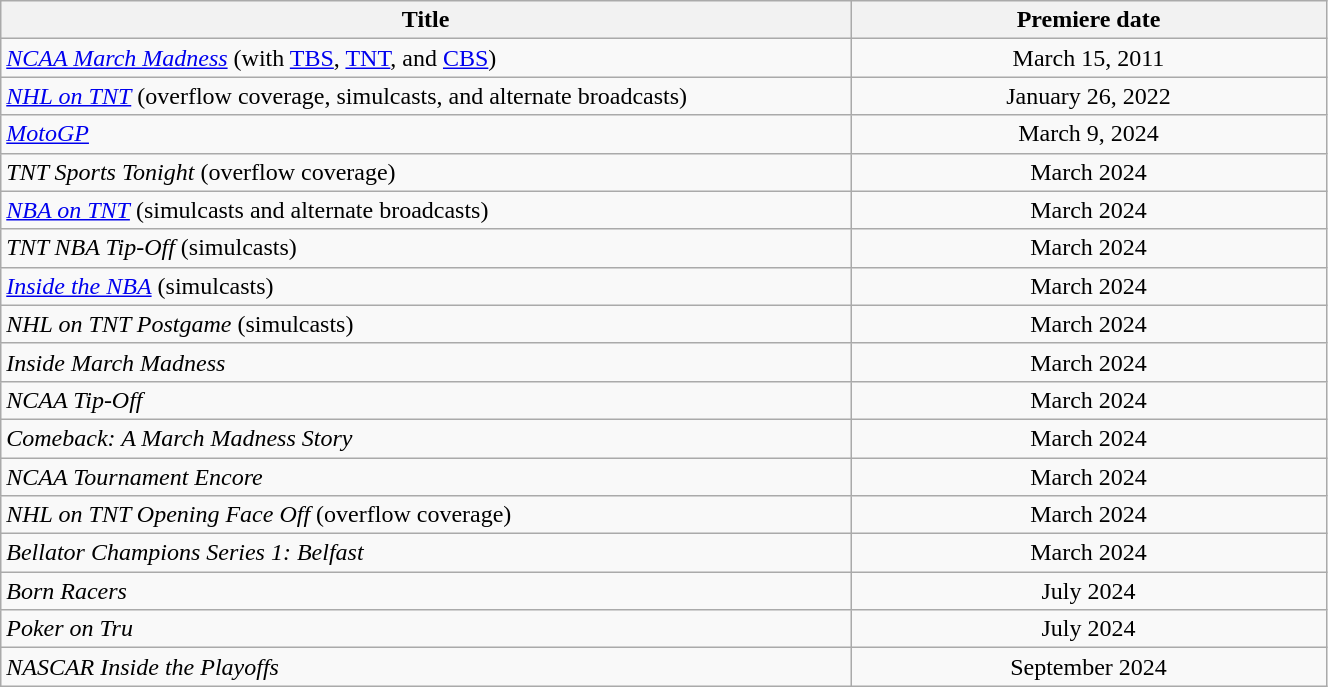<table class="wikitable plainrowheaders sortable" style="width:70%;text-align:center;">
<tr>
<th scope="col" style="width:25%;">Title</th>
<th scope="col" style="width:14%;">Premiere date</th>
</tr>
<tr>
<td scope="row" style="text-align:left;"><em><a href='#'>NCAA March Madness</a></em> (with <a href='#'>TBS</a>, <a href='#'>TNT</a>, and <a href='#'>CBS</a>)</td>
<td>March 15, 2011</td>
</tr>
<tr>
<td scope="row" style="text-align:left;"><em><a href='#'>NHL on TNT</a></em> (overflow coverage, simulcasts, and alternate broadcasts)</td>
<td>January 26, 2022</td>
</tr>
<tr>
<td scope="row" style="text-align:left;"><em><a href='#'>MotoGP</a></em></td>
<td>March 9, 2024</td>
</tr>
<tr>
<td scope="row" style="text-align:left;"><em>TNT Sports Tonight</em> (overflow coverage)</td>
<td>March 2024</td>
</tr>
<tr>
<td scope="row" style="text-align:left;"><em><a href='#'>NBA on TNT</a></em> (simulcasts and alternate broadcasts)</td>
<td>March 2024</td>
</tr>
<tr>
<td scope="row" style="text-align:left;"><em>TNT NBA Tip-Off</em> (simulcasts)</td>
<td>March 2024</td>
</tr>
<tr>
<td scope="row" style="text-align:left;"><em><a href='#'>Inside the NBA</a></em> (simulcasts)</td>
<td>March 2024</td>
</tr>
<tr>
<td scope="row" style="text-align:left;"><em>NHL on TNT Postgame</em> (simulcasts)</td>
<td>March 2024</td>
</tr>
<tr>
<td scope="row" style="text-align:left;"><em>Inside March Madness</em></td>
<td>March 2024</td>
</tr>
<tr>
<td scope="row" style="text-align:left;"><em>NCAA Tip-Off</em></td>
<td>March 2024</td>
</tr>
<tr>
<td scope="row" style="text-align:left;"><em>Comeback: A March Madness Story</em></td>
<td>March 2024</td>
</tr>
<tr>
<td scope="row" style="text-align:left;"><em>NCAA Tournament Encore</em></td>
<td>March 2024</td>
</tr>
<tr>
<td scope="row" style="text-align:left;"><em>NHL on TNT Opening Face Off</em> (overflow coverage)</td>
<td>March 2024</td>
</tr>
<tr>
<td scope="row" style="text-align:left;"><em>Bellator Champions Series 1: Belfast</em></td>
<td>March 2024</td>
</tr>
<tr>
<td scope="row" style="text-align:left;"><em>Born Racers</em></td>
<td>July 2024</td>
</tr>
<tr>
<td scope="row" style="text-align:left;"><em>Poker on Tru</em></td>
<td>July 2024</td>
</tr>
<tr>
<td scope="row" style="text-align:left;"><em>NASCAR Inside the Playoffs</em></td>
<td>September 2024</td>
</tr>
</table>
